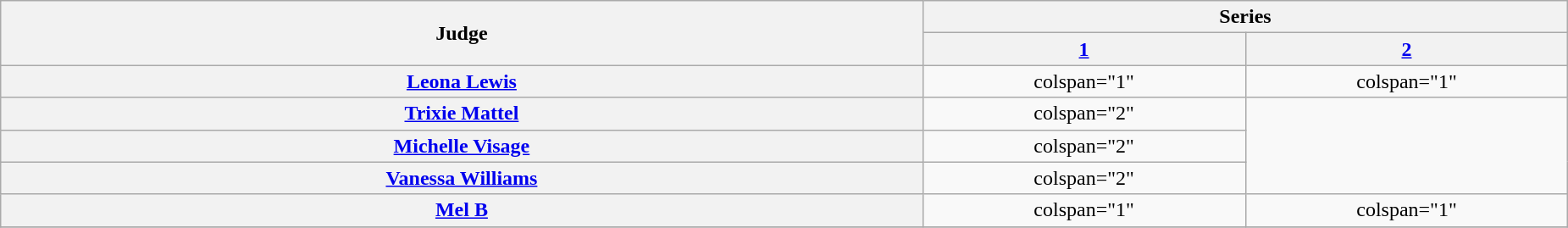<table class="wikitable plainrowheaders" style="text-align:center">
<tr>
<th rowspan="2" style="width:20%;" scope="col">Judge</th>
<th colspan="2">Series</th>
</tr>
<tr>
<th style="width:7%;" scope="colspan"><a href='#'>1</a></th>
<th style="width:7%;" scope="colspan"><a href='#'>2</a></th>
</tr>
<tr>
<th scope="row" style="text-align: center;"><a href='#'>Leona Lewis</a></th>
<td>colspan="1" </td>
<td>colspan="1" </td>
</tr>
<tr>
<th scope="row" style="text-align: center;"><a href='#'>Trixie Mattel</a></th>
<td>colspan="2" </td>
</tr>
<tr>
<th scope="row" style="text-align: center;"><a href='#'>Michelle Visage</a></th>
<td>colspan="2" </td>
</tr>
<tr>
<th scope="row" style="text-align: center;"><a href='#'>Vanessa Williams</a></th>
<td>colspan="2" </td>
</tr>
<tr>
<th scope="row" style="text-align: center;"><a href='#'>Mel B</a></th>
<td>colspan="1" </td>
<td>colspan="1" </td>
</tr>
<tr>
</tr>
</table>
